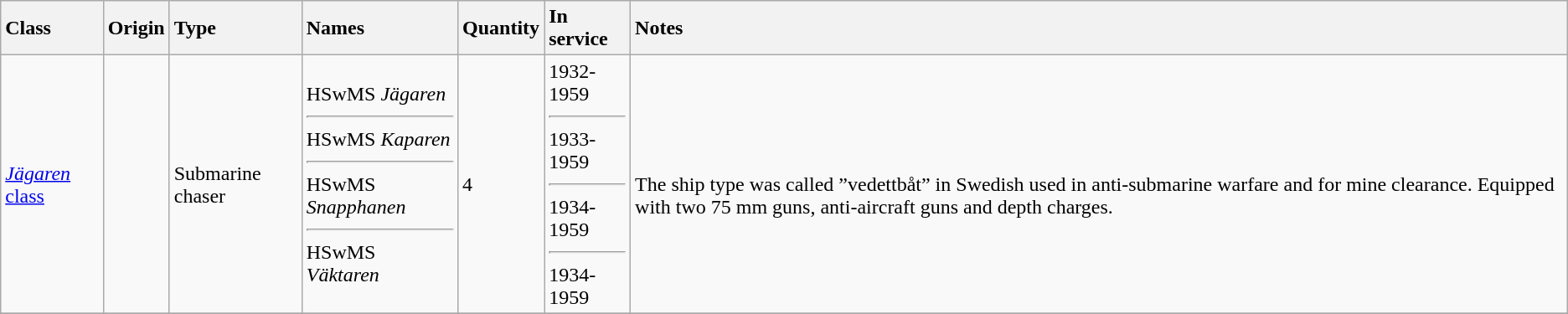<table class="wikitable">
<tr>
<th style="text-align:left">Class</th>
<th style="text-align:left">Origin</th>
<th style="text-align:left">Type</th>
<th style="text-align:left">Names</th>
<th style="text-align:left">Quantity</th>
<th style="text-align:left">In service</th>
<th style="text-align:left">Notes</th>
</tr>
<tr>
<td><a href='#'><em>Jägaren</em> class</a></td>
<td></td>
<td>Submarine chaser</td>
<td>HSwMS <em>Jägaren</em><hr>HSwMS <em>Kaparen</em><hr>HSwMS <em>Snapphanen</em><hr>HSwMS <em>Väktaren</em></td>
<td>4</td>
<td>1932-1959<hr>1933-1959<hr>1934-1959<hr> 1934-1959</td>
<td><br>The ship type was called ”vedettbåt” in Swedish used in anti-submarine warfare and for mine clearance. Equipped with two 75 mm guns, anti-aircraft guns and depth charges.</td>
</tr>
<tr>
</tr>
<tr>
</tr>
<tr>
</tr>
<tr>
</tr>
</table>
